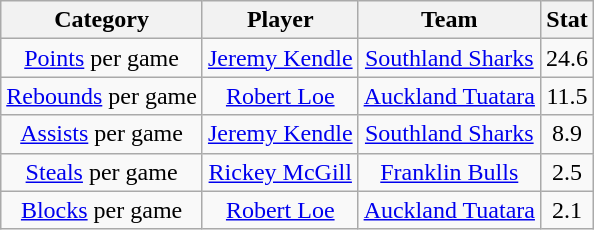<table class="wikitable" style="text-align:center">
<tr>
<th>Category</th>
<th>Player</th>
<th>Team</th>
<th>Stat</th>
</tr>
<tr>
<td><a href='#'>Points</a> per game</td>
<td><a href='#'>Jeremy Kendle</a></td>
<td><a href='#'>Southland Sharks</a></td>
<td>24.6</td>
</tr>
<tr>
<td><a href='#'>Rebounds</a> per game</td>
<td><a href='#'>Robert Loe</a></td>
<td><a href='#'>Auckland Tuatara</a></td>
<td>11.5</td>
</tr>
<tr>
<td><a href='#'>Assists</a> per game</td>
<td><a href='#'>Jeremy Kendle</a></td>
<td><a href='#'>Southland Sharks</a></td>
<td>8.9</td>
</tr>
<tr>
<td><a href='#'>Steals</a> per game</td>
<td><a href='#'>Rickey McGill</a></td>
<td><a href='#'>Franklin Bulls</a></td>
<td>2.5</td>
</tr>
<tr>
<td><a href='#'>Blocks</a> per game</td>
<td><a href='#'>Robert Loe</a></td>
<td><a href='#'>Auckland Tuatara</a></td>
<td>2.1</td>
</tr>
</table>
